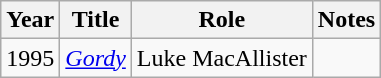<table class="wikitable sortable">
<tr>
<th>Year</th>
<th>Title</th>
<th>Role</th>
<th class="unsortable">Notes</th>
</tr>
<tr>
<td rowspan="2">1995</td>
<td><em><a href='#'>Gordy</a></em></td>
<td>Luke MacAllister</td>
<td></td>
</tr>
</table>
